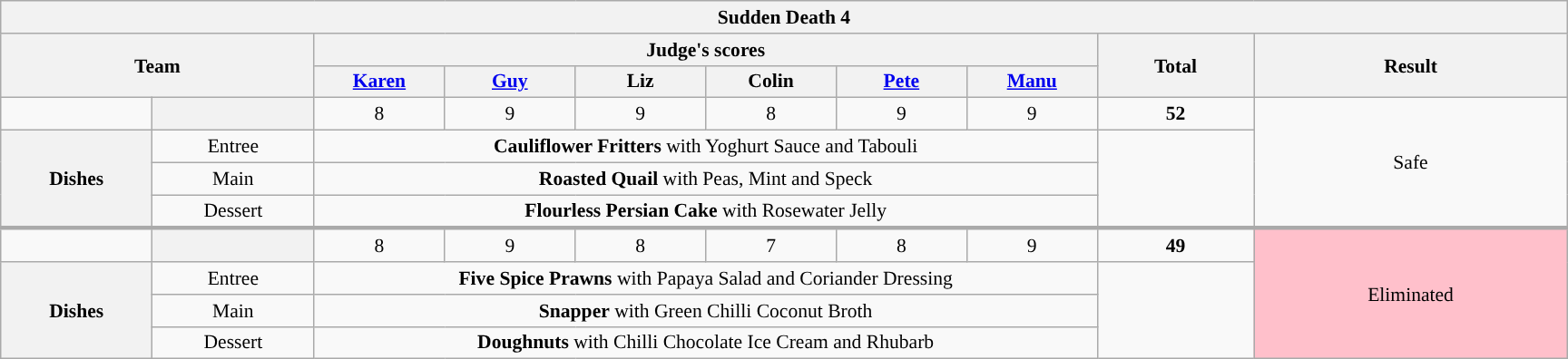<table class="wikitable plainrowheaders" style="margin: 1em auto; text-align:center; font-size:90%; width:80em;">
<tr>
<th colspan="10" >Sudden Death 4</th>
</tr>
<tr>
<th rowspan="2" style="width:20%;" colspan="2">Team</th>
<th colspan="6" style="width:50%;">Judge's scores</th>
<th rowspan="2" style="width:10%;">Total<br></th>
<th rowspan="2" style="width:20%;">Result</th>
</tr>
<tr>
<th style="width:50px;"><a href='#'>Karen</a></th>
<th style="width:50px;"><a href='#'>Guy</a></th>
<th style="width:50px;">Liz</th>
<th style="width:50px;">Colin</th>
<th style="width:50px;"><a href='#'>Pete</a></th>
<th style="width:50px;"><a href='#'>Manu</a></th>
</tr>
<tr>
<td></td>
<th style="text-align:centre"></th>
<td>8</td>
<td>9</td>
<td>9</td>
<td>8</td>
<td>9</td>
<td>9</td>
<td><strong>52</strong></td>
<td rowspan="4">Safe</td>
</tr>
<tr>
<th rowspan="3">Dishes</th>
<td>Entree</td>
<td colspan="6"><strong>Cauliflower Fritters</strong> with Yoghurt Sauce and Tabouli</td>
</tr>
<tr>
<td>Main</td>
<td colspan="6"><strong>Roasted Quail</strong> with Peas, Mint and Speck</td>
</tr>
<tr>
<td>Dessert</td>
<td colspan="6"><strong>Flourless Persian Cake</strong> with Rosewater Jelly</td>
</tr>
<tr style="border-top:3px solid #aaa;">
<td></td>
<th style="text-align:centre"></th>
<td>8</td>
<td>9</td>
<td>8</td>
<td>7</td>
<td>8</td>
<td>9</td>
<td><strong>49</strong></td>
<td rowspan="4" style="background:pink">Eliminated</td>
</tr>
<tr>
<th rowspan="3">Dishes</th>
<td>Entree</td>
<td colspan="6"><strong>Five Spice Prawns</strong> with Papaya Salad and Coriander Dressing</td>
</tr>
<tr>
<td>Main</td>
<td colspan="6"><strong>Snapper</strong> with Green Chilli Coconut Broth</td>
</tr>
<tr>
<td>Dessert</td>
<td colspan="6"><strong>Doughnuts</strong> with Chilli Chocolate Ice Cream and Rhubarb</td>
</tr>
</table>
